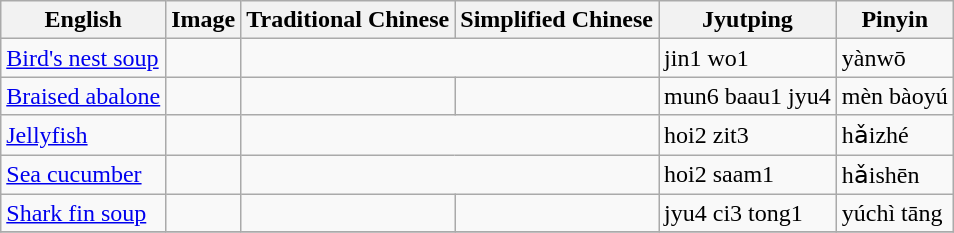<table class="wikitable">
<tr>
<th>English</th>
<th>Image</th>
<th>Traditional Chinese</th>
<th>Simplified Chinese</th>
<th>Jyutping</th>
<th>Pinyin</th>
</tr>
<tr>
<td><a href='#'>Bird's nest soup</a></td>
<td></td>
<td colspan="2" style="text-align:center"></td>
<td>jin1 wo1</td>
<td>yànwō</td>
</tr>
<tr>
<td><a href='#'>Braised abalone</a></td>
<td></td>
<td></td>
<td></td>
<td>mun6 baau1 jyu4</td>
<td>mèn bàoyú</td>
</tr>
<tr>
<td><a href='#'>Jellyfish</a></td>
<td></td>
<td colspan="2" style="text-align:center"></td>
<td>hoi2 zit3</td>
<td>hǎizhé</td>
</tr>
<tr>
<td><a href='#'>Sea cucumber</a></td>
<td></td>
<td colspan="2" style="text-align:center"></td>
<td>hoi2 saam1</td>
<td>hǎishēn</td>
</tr>
<tr>
<td><a href='#'>Shark fin soup</a></td>
<td></td>
<td></td>
<td></td>
<td>jyu4 ci3 tong1</td>
<td>yúchì tāng</td>
</tr>
<tr>
</tr>
</table>
